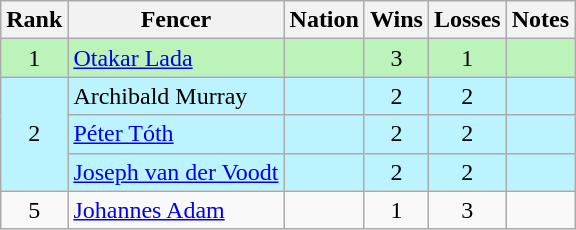<table class="wikitable sortable" style="text-align:center">
<tr>
<th>Rank</th>
<th>Fencer</th>
<th>Nation</th>
<th>Wins</th>
<th>Losses</th>
<th>Notes</th>
</tr>
<tr bgcolor=bbf3bb>
<td>1</td>
<td align=left><a href='#'>Otakar Lada</a></td>
<td align=left></td>
<td>3</td>
<td>1</td>
<td></td>
</tr>
<tr bgcolor=bbf3ff>
<td rowspan=3>2</td>
<td align=left>Archibald Murray</td>
<td align=left></td>
<td>2</td>
<td>2</td>
<td></td>
</tr>
<tr bgcolor=bbf3ff>
<td align=left><a href='#'>Péter Tóth</a></td>
<td align=left></td>
<td>2</td>
<td>2</td>
<td></td>
</tr>
<tr bgcolor=bbf3ff>
<td align=left><a href='#'>Joseph van der Voodt</a></td>
<td align=left></td>
<td>2</td>
<td>2</td>
<td></td>
</tr>
<tr>
<td>5</td>
<td align=left><a href='#'>Johannes Adam</a></td>
<td align=left></td>
<td>1</td>
<td>3</td>
<td></td>
</tr>
</table>
